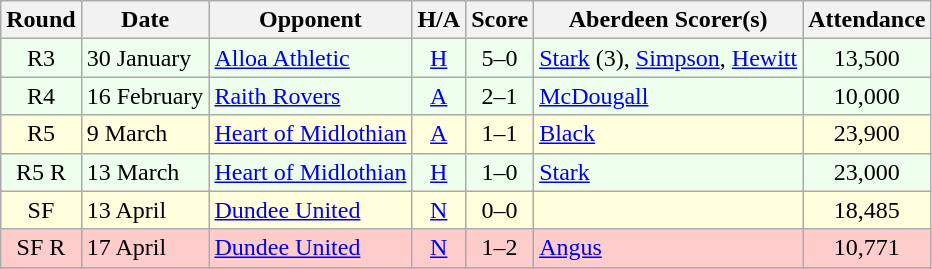<table class="wikitable" style="text-align:center">
<tr>
<th>Round</th>
<th>Date</th>
<th>Opponent</th>
<th>H/A</th>
<th>Score</th>
<th>Aberdeen Scorer(s)</th>
<th>Attendance</th>
</tr>
<tr bgcolor=#EEFFEE>
<td>R3</td>
<td align=left>30 January</td>
<td align=left><a href='#'>Alloa Athletic</a></td>
<td><a href='#'>H</a></td>
<td>5–0</td>
<td align=left><a href='#'>Stark</a> (3), <a href='#'>Simpson</a>, <a href='#'>Hewitt</a></td>
<td>13,500</td>
</tr>
<tr bgcolor=#EEFFEE>
<td>R4</td>
<td align=left>16 February</td>
<td align=left><a href='#'>Raith Rovers</a></td>
<td><a href='#'>A</a></td>
<td>2–1</td>
<td align=left><a href='#'>McDougall</a></td>
<td>10,000</td>
</tr>
<tr bgcolor=#FFFFDD>
<td>R5</td>
<td align=left>9 March</td>
<td align=left><a href='#'>Heart of Midlothian</a></td>
<td><a href='#'>A</a></td>
<td>1–1</td>
<td align=left><a href='#'>Black</a></td>
<td>23,900</td>
</tr>
<tr bgcolor=#EEFFEE>
<td>R5 R</td>
<td align=left>13 March</td>
<td align=left><a href='#'>Heart of Midlothian</a></td>
<td><a href='#'>H</a></td>
<td>1–0</td>
<td align=left><a href='#'>Stark</a></td>
<td>23,000</td>
</tr>
<tr bgcolor=#FFFFDD>
<td>SF</td>
<td align=left>13 April</td>
<td align=left><a href='#'>Dundee United</a></td>
<td><a href='#'>N</a></td>
<td>0–0</td>
<td align=left></td>
<td>18,485</td>
</tr>
<tr bgcolor=#FFCCCC>
<td>SF R</td>
<td align=left>17 April</td>
<td align=left><a href='#'>Dundee United</a></td>
<td><a href='#'>N</a></td>
<td>1–2</td>
<td align=left><a href='#'>Angus</a></td>
<td>10,771</td>
</tr>
<tr>
</tr>
</table>
